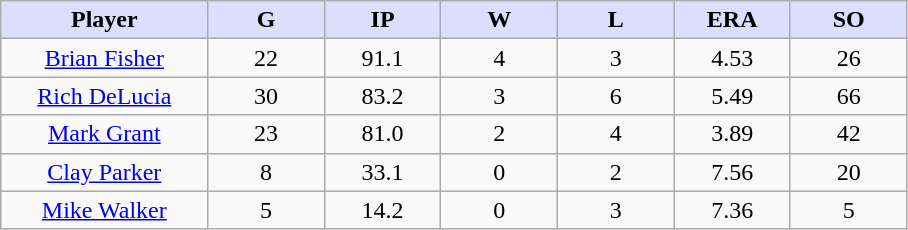<table class="wikitable sortable">
<tr>
<th style="background:#ddf; width:16%;">Player</th>
<th style="background:#ddf; width:9%;">G</th>
<th style="background:#ddf; width:9%;">IP</th>
<th style="background:#ddf; width:9%;">W</th>
<th style="background:#ddf; width:9%;">L</th>
<th style="background:#ddf; width:9%;">ERA</th>
<th style="background:#ddf; width:9%;">SO</th>
</tr>
<tr align=center>
<td><a href='#'>Brian Fisher</a></td>
<td>22</td>
<td>91.1</td>
<td>4</td>
<td>3</td>
<td>4.53</td>
<td>26</td>
</tr>
<tr align=center>
<td><a href='#'>Rich DeLucia</a></td>
<td>30</td>
<td>83.2</td>
<td>3</td>
<td>6</td>
<td>5.49</td>
<td>66</td>
</tr>
<tr align=center>
<td><a href='#'>Mark Grant</a></td>
<td>23</td>
<td>81.0</td>
<td>2</td>
<td>4</td>
<td>3.89</td>
<td>42</td>
</tr>
<tr align=center>
<td><a href='#'>Clay Parker</a></td>
<td>8</td>
<td>33.1</td>
<td>0</td>
<td>2</td>
<td>7.56</td>
<td>20</td>
</tr>
<tr align=center>
<td><a href='#'>Mike Walker</a></td>
<td>5</td>
<td>14.2</td>
<td>0</td>
<td>3</td>
<td>7.36</td>
<td>5</td>
</tr>
</table>
